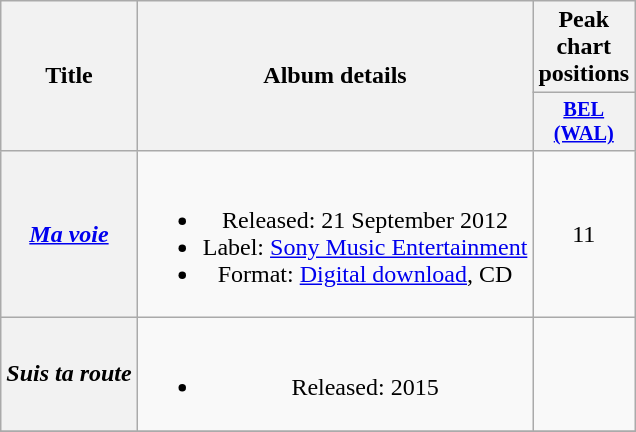<table class="wikitable plainrowheaders" style="text-align:center;" border="1">
<tr>
<th scope="col" rowspan="2">Title</th>
<th scope="col" rowspan="2">Album details</th>
<th scope="col" colspan="1">Peak chart positions</th>
</tr>
<tr>
<th scope="col" style="width:3em;font-size:85%;"><a href='#'>BEL<br>(WAL)</a><br></th>
</tr>
<tr>
<th scope="row"><em><a href='#'>Ma voie</a></em></th>
<td><br><ul><li>Released: 21 September 2012</li><li>Label: <a href='#'>Sony Music Entertainment</a></li><li>Format: <a href='#'>Digital download</a>, CD</li></ul></td>
<td>11</td>
</tr>
<tr>
<th scope="row"><em>Suis ta route</em></th>
<td><br><ul><li>Released: 2015</li></ul></td>
<td></td>
</tr>
<tr>
</tr>
</table>
